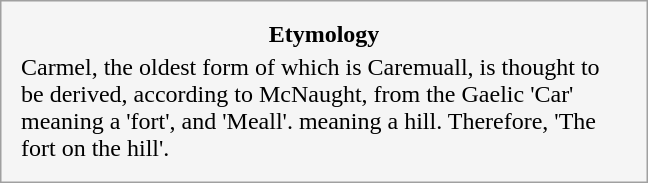<table style="float:left; margin:1em; width:27em; border:1px solid #a0a0a0; padding:10px; background:#f5f5f5; text-align:left;">
<tr style="text-align:center;">
<td><strong>Etymology</strong></td>
</tr>
<tr style="text-align:left; font-size:x-medium;">
<td>Carmel, the oldest form of which is Caremuall, is thought to be derived, according to McNaught, from the Gaelic 'Car' meaning a 'fort', and 'Meall'. meaning a hill. Therefore, 'The fort on the hill'.</td>
</tr>
</table>
